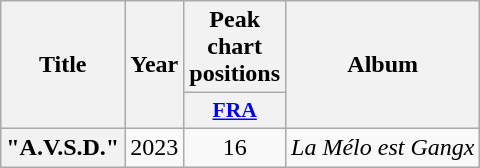<table class="wikitable plainrowheaders" style="text-align:center;">
<tr>
<th scope="col" rowspan="2">Title</th>
<th scope="col" rowspan="2">Year</th>
<th scope="col" colspan="1">Peak chart positions</th>
<th scope="col" rowspan="2">Album</th>
</tr>
<tr>
<th scope="col" style="width:3em;font-size:90%"><a href='#'>FRA</a></th>
</tr>
<tr>
<th scope="row">"A.V.S.D."<br></th>
<td>2023</td>
<td>16</td>
<td><em>La Mélo est Gangx</em></td>
</tr>
</table>
